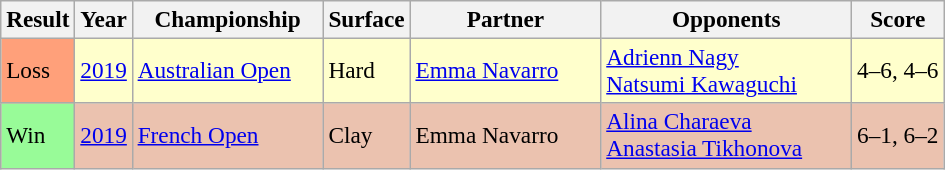<table class="sortable wikitable" style=font-size:97%>
<tr>
<th>Result</th>
<th>Year</th>
<th width=120>Championship</th>
<th>Surface</th>
<th width=120>Partner</th>
<th width=160>Opponents</th>
<th class="unsortable">Score</th>
</tr>
<tr style="background:#ffc;">
<td style="background:#ffa07a;">Loss</td>
<td><a href='#'>2019</a></td>
<td><a href='#'>Australian Open</a></td>
<td>Hard</td>
<td> <a href='#'>Emma Navarro</a></td>
<td> <a href='#'>Adrienn Nagy</a> <br>  <a href='#'>Natsumi Kawaguchi</a></td>
<td>4–6, 4–6</td>
</tr>
<tr bgcolor=#ebc2af>
<td style="background:#98fb98;">Win</td>
<td><a href='#'>2019</a></td>
<td><a href='#'>French Open</a></td>
<td>Clay</td>
<td> Emma Navarro</td>
<td> <a href='#'>Alina Charaeva</a> <br>  <a href='#'>Anastasia Tikhonova</a></td>
<td>6–1, 6–2</td>
</tr>
</table>
